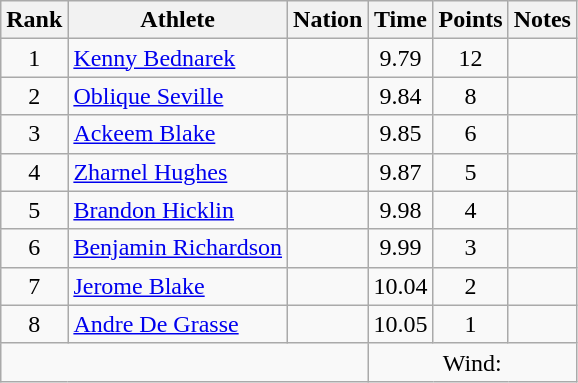<table class="wikitable mw-datatable sortable" style="text-align:center;">
<tr>
<th scope="col" style="width: 10px;">Rank</th>
<th scope="col">Athlete</th>
<th scope="col">Nation</th>
<th scope="col">Time</th>
<th scope="col">Points</th>
<th scope="col">Notes</th>
</tr>
<tr>
<td>1</td>
<td align="left"><a href='#'>Kenny Bednarek</a> </td>
<td align="left"></td>
<td>9.79</td>
<td>12</td>
<td></td>
</tr>
<tr>
<td>2</td>
<td align="left"><a href='#'>Oblique Seville</a> </td>
<td align="left"></td>
<td>9.84</td>
<td>8</td>
<td></td>
</tr>
<tr>
<td>3</td>
<td align="left"><a href='#'>Ackeem Blake</a> </td>
<td align="left"></td>
<td>9.85</td>
<td>6</td>
<td></td>
</tr>
<tr>
<td>4</td>
<td align="left"><a href='#'>Zharnel Hughes</a> </td>
<td align="left"></td>
<td>9.87</td>
<td>5</td>
<td></td>
</tr>
<tr>
<td>5</td>
<td align="left"><a href='#'>Brandon Hicklin</a> </td>
<td align="left"></td>
<td>9.98</td>
<td>4</td>
<td></td>
</tr>
<tr>
<td>6</td>
<td align="left"><a href='#'>Benjamin Richardson</a> </td>
<td align="left"></td>
<td>9.99</td>
<td>3</td>
<td></td>
</tr>
<tr>
<td>7</td>
<td align="left"><a href='#'>Jerome Blake</a> </td>
<td align="left"></td>
<td>10.04</td>
<td>2</td>
<td></td>
</tr>
<tr>
<td>8</td>
<td align="left"><a href='#'>Andre De Grasse</a> </td>
<td align="left"></td>
<td>10.05</td>
<td>1</td>
<td></td>
</tr>
<tr class="sortbottom">
<td colspan="3"></td>
<td colspan="3">Wind: </td>
</tr>
</table>
